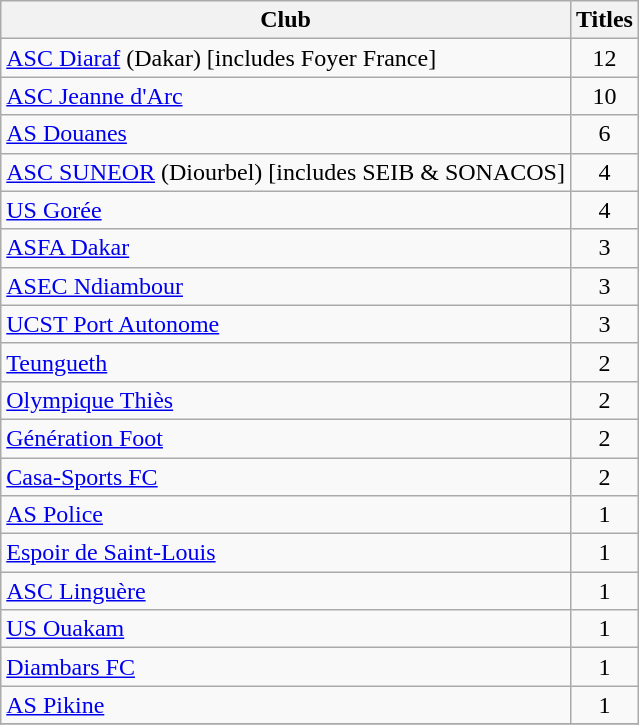<table class=wikitable>
<tr>
<th>Club</th>
<th>Titles</th>
</tr>
<tr>
<td><a href='#'>ASC Diaraf</a> (Dakar) [includes Foyer France]</td>
<td align=center>12</td>
</tr>
<tr>
<td><a href='#'>ASC Jeanne d'Arc</a></td>
<td align=center>10</td>
</tr>
<tr>
<td><a href='#'>AS Douanes</a></td>
<td align=center>6</td>
</tr>
<tr>
<td><a href='#'>ASC SUNEOR</a> (Diourbel) [includes SEIB & SONACOS]</td>
<td align=center>4</td>
</tr>
<tr>
<td><a href='#'>US Gorée</a></td>
<td align=center>4</td>
</tr>
<tr>
<td><a href='#'>ASFA Dakar</a></td>
<td align=center>3</td>
</tr>
<tr>
<td><a href='#'>ASEC Ndiambour</a></td>
<td align=center>3</td>
</tr>
<tr>
<td><a href='#'>UCST Port Autonome</a></td>
<td align=center>3</td>
</tr>
<tr>
<td><a href='#'>Teungueth</a></td>
<td align=center>2</td>
</tr>
<tr>
<td><a href='#'>Olympique Thiès</a></td>
<td align=center>2</td>
</tr>
<tr>
<td><a href='#'>Génération Foot</a></td>
<td align=center>2</td>
</tr>
<tr>
<td><a href='#'>Casa-Sports FC</a></td>
<td align=center>2</td>
</tr>
<tr>
<td><a href='#'>AS Police</a></td>
<td align=center>1</td>
</tr>
<tr>
<td><a href='#'>Espoir de Saint-Louis</a></td>
<td align=center>1</td>
</tr>
<tr>
<td><a href='#'>ASC Linguère</a></td>
<td align=center>1</td>
</tr>
<tr>
<td><a href='#'>US Ouakam</a></td>
<td align=center>1</td>
</tr>
<tr>
<td><a href='#'>Diambars FC</a></td>
<td align=center>1</td>
</tr>
<tr>
<td><a href='#'>AS Pikine</a></td>
<td align=center>1</td>
</tr>
<tr>
</tr>
</table>
